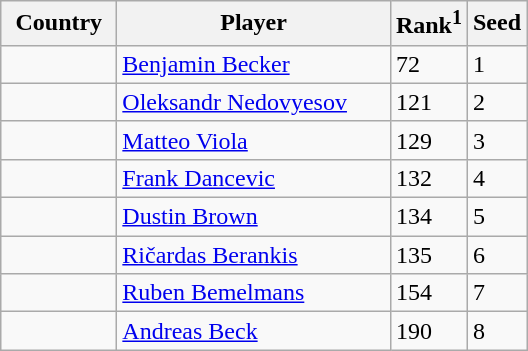<table class="sortable wikitable">
<tr>
<th width="70">Country</th>
<th width="175">Player</th>
<th>Rank<sup>1</sup></th>
<th>Seed</th>
</tr>
<tr>
<td></td>
<td><a href='#'>Benjamin Becker</a></td>
<td>72</td>
<td>1</td>
</tr>
<tr>
<td></td>
<td><a href='#'>Oleksandr Nedovyesov</a></td>
<td>121</td>
<td>2</td>
</tr>
<tr>
<td></td>
<td><a href='#'>Matteo Viola</a></td>
<td>129</td>
<td>3</td>
</tr>
<tr>
<td></td>
<td><a href='#'>Frank Dancevic</a></td>
<td>132</td>
<td>4</td>
</tr>
<tr>
<td></td>
<td><a href='#'>Dustin Brown</a></td>
<td>134</td>
<td>5</td>
</tr>
<tr>
<td></td>
<td><a href='#'>Ričardas Berankis</a></td>
<td>135</td>
<td>6</td>
</tr>
<tr>
<td></td>
<td><a href='#'>Ruben Bemelmans</a></td>
<td>154</td>
<td>7</td>
</tr>
<tr>
<td></td>
<td><a href='#'>Andreas Beck</a></td>
<td>190</td>
<td>8</td>
</tr>
</table>
